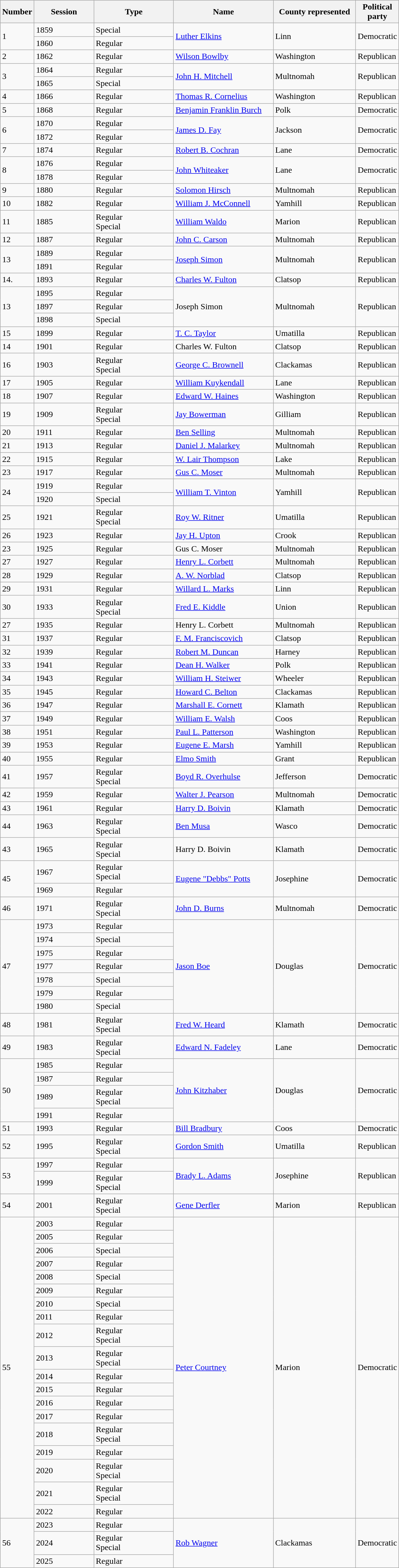<table class="wikitable sortable" style="width:60%">
<tr>
<th width="5%">Number</th>
<th width="15%">Session</th>
<th width="20%">Type</th>
<th width="25%">Name</th>
<th width="25">County represented</th>
<th width="10%">Political party</th>
</tr>
<tr>
<td rowspan=2>1</td>
<td>1859</td>
<td>Special</td>
<td rowspan=2><a href='#'>Luther Elkins</a></td>
<td rowspan=2>Linn</td>
<td rowspan=2>Democratic</td>
</tr>
<tr>
<td>1860</td>
<td>Regular</td>
</tr>
<tr>
<td>2</td>
<td>1862</td>
<td>Regular</td>
<td><a href='#'>Wilson Bowlby</a></td>
<td>Washington</td>
<td>Republican</td>
</tr>
<tr>
<td rowspan=2>3</td>
<td>1864</td>
<td>Regular</td>
<td rowspan=2><a href='#'>John H. Mitchell</a></td>
<td rowspan=2>Multnomah</td>
<td rowspan=2>Republican</td>
</tr>
<tr>
<td>1865</td>
<td>Special</td>
</tr>
<tr>
<td>4</td>
<td>1866</td>
<td>Regular</td>
<td><a href='#'>Thomas R. Cornelius</a></td>
<td>Washington</td>
<td>Republican</td>
</tr>
<tr>
<td>5</td>
<td>1868</td>
<td>Regular</td>
<td><a href='#'>Benjamin Franklin Burch</a></td>
<td>Polk</td>
<td>Democratic</td>
</tr>
<tr>
<td rowspan=2>6</td>
<td>1870</td>
<td>Regular</td>
<td rowspan=2><a href='#'>James D. Fay</a></td>
<td rowspan=2>Jackson</td>
<td rowspan=2>Democratic</td>
</tr>
<tr>
<td>1872</td>
<td>Regular</td>
</tr>
<tr>
<td>7</td>
<td>1874</td>
<td>Regular</td>
<td><a href='#'>Robert B. Cochran</a></td>
<td>Lane</td>
<td>Democratic</td>
</tr>
<tr>
<td rowspan=2>8</td>
<td>1876</td>
<td>Regular</td>
<td rowspan=2><a href='#'>John Whiteaker</a></td>
<td rowspan=2>Lane</td>
<td rowspan=2>Democratic</td>
</tr>
<tr>
<td>1878</td>
<td>Regular</td>
</tr>
<tr>
<td>9</td>
<td>1880</td>
<td>Regular</td>
<td><a href='#'>Solomon Hirsch</a></td>
<td>Multnomah</td>
<td>Republican</td>
</tr>
<tr>
<td>10</td>
<td>1882</td>
<td>Regular</td>
<td><a href='#'>William J. McConnell</a></td>
<td>Yamhill</td>
<td>Republican</td>
</tr>
<tr>
<td>11</td>
<td>1885</td>
<td>Regular<br>Special</td>
<td><a href='#'>William Waldo</a></td>
<td>Marion</td>
<td>Republican</td>
</tr>
<tr>
<td>12</td>
<td>1887</td>
<td>Regular</td>
<td><a href='#'>John C. Carson</a></td>
<td>Multnomah</td>
<td>Republican</td>
</tr>
<tr>
<td rowspan=2>13</td>
<td>1889</td>
<td>Regular</td>
<td rowspan=2><a href='#'>Joseph Simon</a></td>
<td rowspan=2>Multnomah</td>
<td rowspan=2>Republican</td>
</tr>
<tr>
<td>1891</td>
<td>Regular</td>
</tr>
<tr>
<td>14.</td>
<td>1893</td>
<td>Regular</td>
<td><a href='#'>Charles W. Fulton</a></td>
<td>Clatsop</td>
<td>Republican</td>
</tr>
<tr>
<td rowspan=3>13</td>
<td>1895</td>
<td>Regular</td>
<td rowspan=3>Joseph Simon</td>
<td rowspan=3>Multnomah</td>
<td rowspan=3>Republican</td>
</tr>
<tr>
<td>1897</td>
<td>Regular</td>
</tr>
<tr>
<td>1898</td>
<td>Special</td>
</tr>
<tr>
<td>15</td>
<td>1899</td>
<td>Regular</td>
<td><a href='#'>T. C. Taylor</a></td>
<td>Umatilla</td>
<td>Republican</td>
</tr>
<tr>
<td>14</td>
<td>1901</td>
<td>Regular</td>
<td>Charles W. Fulton</td>
<td>Clatsop</td>
<td>Republican</td>
</tr>
<tr>
<td>16</td>
<td>1903</td>
<td>Regular<br>Special</td>
<td><a href='#'>George C. Brownell</a></td>
<td>Clackamas</td>
<td>Republican</td>
</tr>
<tr>
<td>17</td>
<td>1905</td>
<td>Regular</td>
<td><a href='#'>William Kuykendall</a></td>
<td>Lane</td>
<td>Republican</td>
</tr>
<tr>
<td>18</td>
<td>1907</td>
<td>Regular</td>
<td><a href='#'>Edward W. Haines</a></td>
<td>Washington</td>
<td>Republican</td>
</tr>
<tr>
<td>19</td>
<td>1909</td>
<td>Regular<br>Special</td>
<td><a href='#'>Jay Bowerman</a></td>
<td>Gilliam</td>
<td>Republican</td>
</tr>
<tr>
<td>20</td>
<td>1911</td>
<td>Regular</td>
<td><a href='#'>Ben Selling</a></td>
<td>Multnomah</td>
<td>Republican</td>
</tr>
<tr>
<td>21</td>
<td>1913</td>
<td>Regular</td>
<td><a href='#'>Daniel J. Malarkey</a></td>
<td>Multnomah</td>
<td>Republican</td>
</tr>
<tr>
<td>22</td>
<td>1915</td>
<td>Regular</td>
<td><a href='#'>W. Lair Thompson</a></td>
<td>Lake</td>
<td>Republican</td>
</tr>
<tr>
<td>23</td>
<td>1917</td>
<td>Regular</td>
<td><a href='#'>Gus C. Moser</a></td>
<td>Multnomah</td>
<td>Republican</td>
</tr>
<tr>
<td rowspan=2>24</td>
<td>1919</td>
<td>Regular</td>
<td rowspan=2><a href='#'>William T. Vinton</a></td>
<td rowspan=2>Yamhill</td>
<td rowspan=2>Republican</td>
</tr>
<tr>
<td>1920</td>
<td>Special</td>
</tr>
<tr>
<td>25</td>
<td>1921</td>
<td>Regular<br>Special</td>
<td><a href='#'>Roy W. Ritner</a></td>
<td>Umatilla</td>
<td>Republican</td>
</tr>
<tr>
<td>26</td>
<td>1923</td>
<td>Regular</td>
<td><a href='#'>Jay H. Upton</a></td>
<td>Crook</td>
<td>Republican</td>
</tr>
<tr>
<td>23</td>
<td>1925</td>
<td>Regular</td>
<td>Gus C. Moser</td>
<td>Multnomah</td>
<td>Republican</td>
</tr>
<tr>
<td>27</td>
<td>1927</td>
<td>Regular</td>
<td><a href='#'>Henry L. Corbett</a></td>
<td>Multnomah</td>
<td>Republican</td>
</tr>
<tr>
<td>28</td>
<td>1929</td>
<td>Regular</td>
<td><a href='#'>A. W. Norblad</a></td>
<td>Clatsop</td>
<td>Republican</td>
</tr>
<tr>
<td>29</td>
<td>1931</td>
<td>Regular</td>
<td><a href='#'>Willard L. Marks</a></td>
<td>Linn</td>
<td>Republican</td>
</tr>
<tr>
<td>30</td>
<td>1933</td>
<td>Regular<br>Special</td>
<td><a href='#'>Fred E. Kiddle</a></td>
<td>Union</td>
<td>Republican</td>
</tr>
<tr>
<td>27</td>
<td>1935</td>
<td>Regular</td>
<td>Henry L. Corbett</td>
<td>Multnomah</td>
<td>Republican</td>
</tr>
<tr>
<td>31</td>
<td>1937</td>
<td>Regular</td>
<td><a href='#'>F. M. Franciscovich</a></td>
<td>Clatsop</td>
<td>Republican</td>
</tr>
<tr>
<td>32</td>
<td>1939</td>
<td>Regular</td>
<td><a href='#'>Robert M. Duncan</a></td>
<td>Harney</td>
<td>Republican</td>
</tr>
<tr>
<td>33</td>
<td>1941</td>
<td>Regular</td>
<td><a href='#'>Dean H. Walker</a></td>
<td>Polk</td>
<td>Republican</td>
</tr>
<tr>
<td>34</td>
<td>1943</td>
<td>Regular</td>
<td><a href='#'>William H. Steiwer</a></td>
<td>Wheeler</td>
<td>Republican</td>
</tr>
<tr>
<td>35</td>
<td>1945</td>
<td>Regular</td>
<td><a href='#'>Howard C. Belton</a></td>
<td>Clackamas</td>
<td>Republican</td>
</tr>
<tr>
<td>36</td>
<td>1947</td>
<td>Regular</td>
<td><a href='#'>Marshall E. Cornett</a></td>
<td>Klamath</td>
<td>Republican</td>
</tr>
<tr>
<td>37</td>
<td>1949</td>
<td>Regular</td>
<td><a href='#'>William E. Walsh</a></td>
<td>Coos</td>
<td>Republican</td>
</tr>
<tr>
<td>38</td>
<td>1951</td>
<td>Regular</td>
<td><a href='#'>Paul L. Patterson</a></td>
<td>Washington</td>
<td>Republican</td>
</tr>
<tr>
<td>39</td>
<td>1953</td>
<td>Regular</td>
<td><a href='#'>Eugene E. Marsh</a></td>
<td>Yamhill</td>
<td>Republican</td>
</tr>
<tr>
<td>40</td>
<td>1955</td>
<td>Regular</td>
<td><a href='#'>Elmo Smith</a></td>
<td>Grant</td>
<td>Republican</td>
</tr>
<tr>
<td>41</td>
<td>1957</td>
<td>Regular<br>Special</td>
<td><a href='#'>Boyd R. Overhulse</a></td>
<td>Jefferson</td>
<td>Democratic</td>
</tr>
<tr>
<td>42</td>
<td>1959</td>
<td>Regular</td>
<td><a href='#'>Walter J. Pearson</a></td>
<td>Multnomah</td>
<td>Democratic</td>
</tr>
<tr>
<td>43</td>
<td>1961</td>
<td>Regular</td>
<td><a href='#'>Harry D. Boivin</a></td>
<td>Klamath</td>
<td>Democratic</td>
</tr>
<tr>
<td>44</td>
<td>1963</td>
<td>Regular<br>Special</td>
<td><a href='#'>Ben Musa</a></td>
<td>Wasco</td>
<td>Democratic</td>
</tr>
<tr>
<td>43</td>
<td>1965</td>
<td>Regular<br>Special</td>
<td>Harry D. Boivin</td>
<td>Klamath</td>
<td>Democratic</td>
</tr>
<tr>
<td rowspan=2>45</td>
<td>1967</td>
<td>Regular<br>Special</td>
<td rowspan=2><a href='#'>Eugene "Debbs" Potts</a></td>
<td rowspan=2>Josephine</td>
<td rowspan=2>Democratic</td>
</tr>
<tr>
<td>1969</td>
<td>Regular</td>
</tr>
<tr>
<td>46</td>
<td>1971</td>
<td>Regular<br>Special</td>
<td><a href='#'>John D. Burns</a></td>
<td>Multnomah</td>
<td>Democratic</td>
</tr>
<tr>
<td rowspan=7>47</td>
<td>1973</td>
<td>Regular</td>
<td rowspan=7><a href='#'>Jason Boe</a></td>
<td rowspan=7>Douglas</td>
<td rowspan=7>Democratic</td>
</tr>
<tr>
<td>1974</td>
<td>Special</td>
</tr>
<tr>
<td>1975</td>
<td>Regular</td>
</tr>
<tr>
<td>1977</td>
<td>Regular</td>
</tr>
<tr>
<td>1978</td>
<td>Special</td>
</tr>
<tr>
<td>1979</td>
<td>Regular</td>
</tr>
<tr>
<td>1980</td>
<td>Special</td>
</tr>
<tr>
<td>48</td>
<td>1981</td>
<td>Regular<br>Special</td>
<td><a href='#'>Fred W. Heard</a></td>
<td>Klamath</td>
<td>Democratic</td>
</tr>
<tr>
<td>49</td>
<td>1983</td>
<td>Regular<br>Special</td>
<td><a href='#'>Edward N. Fadeley</a></td>
<td>Lane</td>
<td>Democratic</td>
</tr>
<tr>
<td rowspan=4>50</td>
<td>1985</td>
<td>Regular</td>
<td rowspan=4><a href='#'>John Kitzhaber</a></td>
<td rowspan=4>Douglas</td>
<td rowspan=4>Democratic</td>
</tr>
<tr>
<td>1987</td>
<td>Regular</td>
</tr>
<tr>
<td>1989</td>
<td>Regular<br>Special</td>
</tr>
<tr>
<td>1991</td>
<td>Regular</td>
</tr>
<tr>
<td>51</td>
<td>1993</td>
<td>Regular</td>
<td><a href='#'>Bill Bradbury</a></td>
<td>Coos</td>
<td>Democratic</td>
</tr>
<tr>
<td>52</td>
<td>1995</td>
<td>Regular<br>Special</td>
<td><a href='#'>Gordon Smith</a></td>
<td>Umatilla</td>
<td>Republican</td>
</tr>
<tr>
<td rowspan=2>53</td>
<td>1997</td>
<td>Regular</td>
<td rowspan=2><a href='#'>Brady L. Adams</a></td>
<td rowspan=2>Josephine</td>
<td rowspan=2>Republican</td>
</tr>
<tr>
<td>1999</td>
<td>Regular<br>Special</td>
</tr>
<tr>
<td>54</td>
<td>2001</td>
<td>Regular<br>Special</td>
<td><a href='#'>Gene Derfler</a></td>
<td>Marion</td>
<td>Republican</td>
</tr>
<tr>
<td rowspan="19">55</td>
<td>2003</td>
<td>Regular</td>
<td rowspan="19"><a href='#'>Peter Courtney</a></td>
<td rowspan="19">Marion</td>
<td rowspan="19">Democratic</td>
</tr>
<tr>
<td>2005</td>
<td>Regular</td>
</tr>
<tr>
<td>2006</td>
<td>Special</td>
</tr>
<tr>
<td>2007</td>
<td>Regular</td>
</tr>
<tr>
<td>2008</td>
<td>Special</td>
</tr>
<tr>
<td>2009</td>
<td>Regular</td>
</tr>
<tr>
<td>2010</td>
<td>Special</td>
</tr>
<tr>
<td>2011</td>
<td>Regular</td>
</tr>
<tr>
<td>2012</td>
<td>Regular<br>Special</td>
</tr>
<tr>
<td>2013</td>
<td>Regular<br>Special</td>
</tr>
<tr>
<td>2014</td>
<td>Regular</td>
</tr>
<tr>
<td>2015</td>
<td>Regular</td>
</tr>
<tr>
<td>2016</td>
<td>Regular</td>
</tr>
<tr>
<td>2017</td>
<td>Regular</td>
</tr>
<tr>
<td>2018</td>
<td>Regular<br>Special</td>
</tr>
<tr>
<td>2019</td>
<td>Regular</td>
</tr>
<tr>
<td>2020</td>
<td>Regular<br>Special</td>
</tr>
<tr>
<td>2021</td>
<td>Regular<br>Special</td>
</tr>
<tr>
<td>2022</td>
<td>Regular</td>
</tr>
<tr>
<td rowspan="3">56</td>
<td>2023</td>
<td>Regular</td>
<td rowspan="3"><a href='#'>Rob Wagner</a></td>
<td rowspan="3">Clackamas</td>
<td rowspan="3">Democratic</td>
</tr>
<tr>
<td>2024</td>
<td>Regular<br>Special</td>
</tr>
<tr>
<td>2025</td>
<td>Regular</td>
</tr>
</table>
